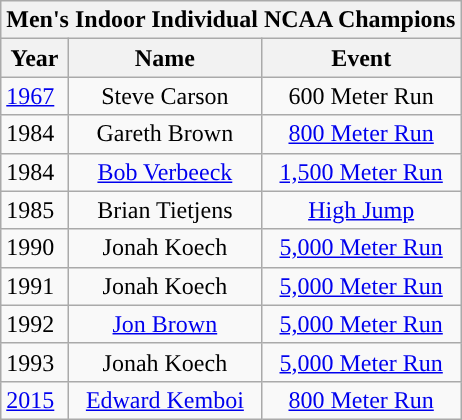<table class="wikitable">
<tr>
<th colspan="3">Men's Indoor Individual NCAA Champions</th>
</tr>
<tr>
<th scope="col">Year</th>
<th scope="col">Name</th>
<th scope="col">Event</th>
</tr>
<tr>
<td><a href='#'>1967</a></td>
<td style="text-align: center;">Steve Carson</td>
<td style="text-align: center;">600 Meter Run</td>
</tr>
<tr>
<td>1984</td>
<td style="text-align: center;">Gareth Brown</td>
<td style="text-align: center;"><a href='#'>800 Meter Run</a></td>
</tr>
<tr>
<td>1984</td>
<td style="text-align: center;"><a href='#'>Bob Verbeeck</a></td>
<td style="text-align: center;"><a href='#'>1,500 Meter Run</a></td>
</tr>
<tr>
<td>1985</td>
<td style="text-align: center;">Brian Tietjens</td>
<td style="text-align: center;"><a href='#'>High Jump</a></td>
</tr>
<tr>
<td>1990</td>
<td style="text-align: center;">Jonah Koech</td>
<td style="text-align: center;"><a href='#'>5,000 Meter Run</a></td>
</tr>
<tr>
<td>1991</td>
<td style="text-align: center;">Jonah Koech</td>
<td style="text-align: center;"><a href='#'>5,000 Meter Run</a></td>
</tr>
<tr>
<td>1992</td>
<td style="text-align: center;"><a href='#'>Jon Brown</a></td>
<td style="text-align: center;"><a href='#'>5,000 Meter Run</a></td>
</tr>
<tr>
<td>1993</td>
<td style="text-align: center;">Jonah Koech</td>
<td style="text-align: center;"><a href='#'>5,000 Meter Run</a></td>
</tr>
<tr>
<td><a href='#'>2015</a></td>
<td style="text-align: center;"><a href='#'>Edward Kemboi</a></td>
<td style="text-align: center;"><a href='#'>800 Meter Run</a></td>
</tr>
</table>
